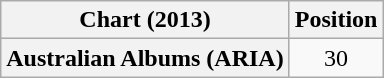<table class="wikitable plainrowheaders">
<tr>
<th scope="col">Chart (2013)</th>
<th scope="col">Position</th>
</tr>
<tr>
<th scope="row">Australian Albums (ARIA)</th>
<td style="text-align:center;">30</td>
</tr>
</table>
